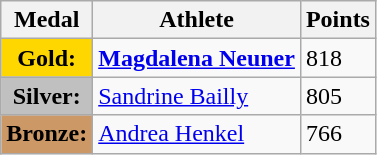<table class="wikitable">
<tr>
<th><strong>Medal</strong></th>
<th><strong>Athlete</strong></th>
<th><strong>Points</strong></th>
</tr>
<tr>
<td style="text-align:center;background-color:gold;"><strong>Gold:</strong></td>
<td> <strong><a href='#'>Magdalena Neuner</a></strong></td>
<td>818</td>
</tr>
<tr>
<td style="text-align:center;background-color:silver;"><strong>Silver:</strong></td>
<td> <a href='#'>Sandrine Bailly</a></td>
<td>805</td>
</tr>
<tr>
<td style="text-align:center;background-color:#CC9966;"><strong>Bronze:</strong></td>
<td> <a href='#'>Andrea Henkel</a></td>
<td>766</td>
</tr>
</table>
